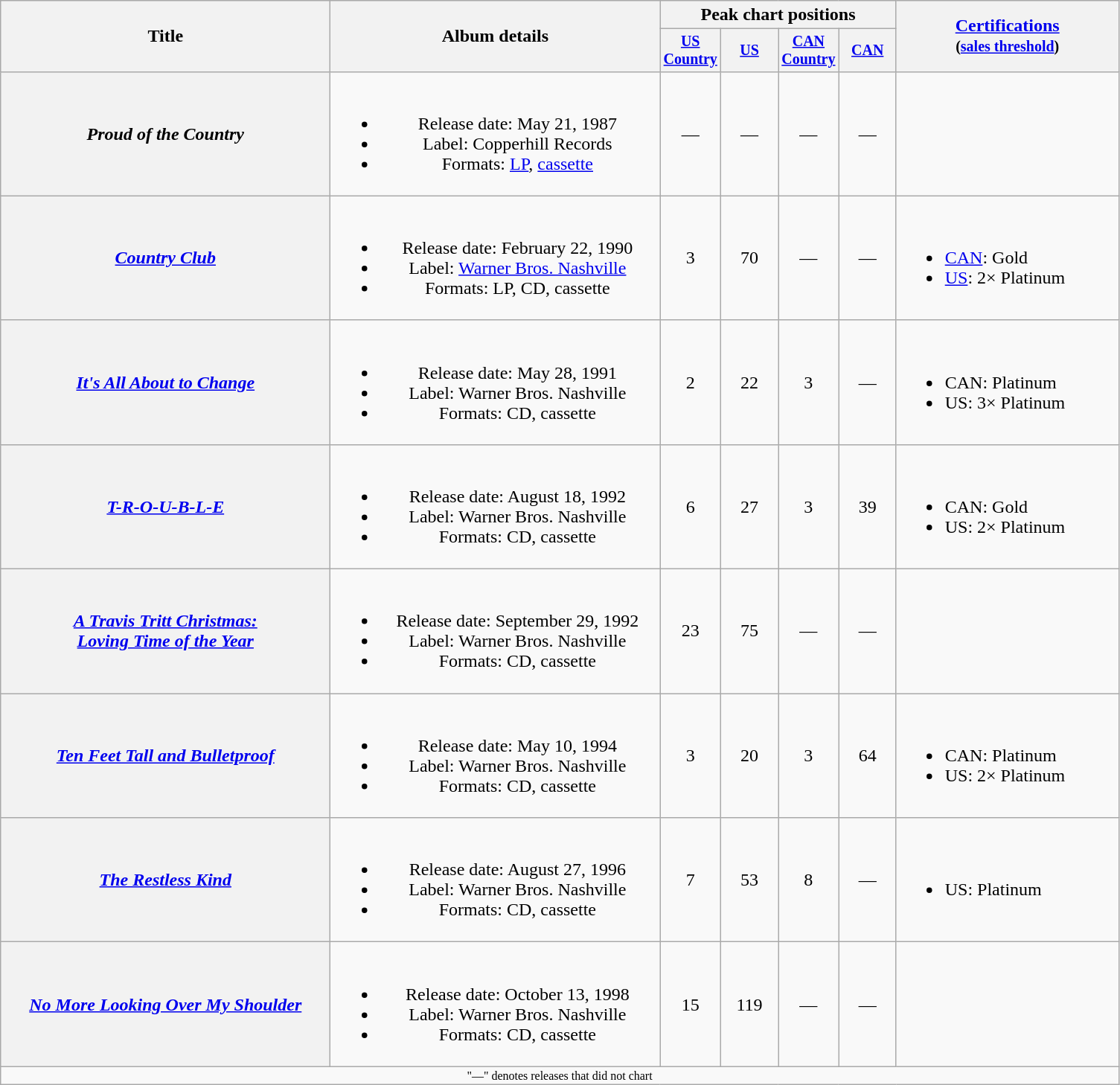<table class="wikitable plainrowheaders" style="text-align:center;">
<tr>
<th rowspan="2" style="width:18em;">Title</th>
<th rowspan="2" style="width:18em;">Album details</th>
<th colspan="4">Peak chart positions</th>
<th rowspan="2" style="width:12em;"><a href='#'>Certifications</a><br><small>(<a href='#'>sales threshold</a>)</small></th>
</tr>
<tr style="font-size:smaller;">
<th style="width:45px;"><a href='#'>US Country</a><br></th>
<th style="width:45px;"><a href='#'>US</a><br></th>
<th style="width:45px;"><a href='#'>CAN Country</a><br></th>
<th style="width:45px;"><a href='#'>CAN</a><br></th>
</tr>
<tr>
<th scope="row"><em>Proud of the Country</em></th>
<td><br><ul><li>Release date: May 21, 1987</li><li>Label: Copperhill Records</li><li>Formats: <a href='#'>LP</a>, <a href='#'>cassette</a></li></ul></td>
<td>—</td>
<td>—</td>
<td>—</td>
<td>—</td>
<td></td>
</tr>
<tr>
<th scope="row"><em><a href='#'>Country Club</a></em></th>
<td><br><ul><li>Release date: February 22, 1990</li><li>Label: <a href='#'>Warner Bros. Nashville</a></li><li>Formats: LP, CD, cassette</li></ul></td>
<td>3</td>
<td>70</td>
<td>—</td>
<td>—</td>
<td style="text-align:left;"><br><ul><li><a href='#'>CAN</a>: Gold</li><li><a href='#'>US</a>: 2× Platinum</li></ul></td>
</tr>
<tr>
<th scope="row"><em><a href='#'>It's All About to Change</a></em></th>
<td><br><ul><li>Release date: May 28, 1991</li><li>Label: Warner Bros. Nashville</li><li>Formats: CD, cassette</li></ul></td>
<td>2</td>
<td>22</td>
<td>3</td>
<td>—</td>
<td style="text-align:left;"><br><ul><li>CAN: Platinum</li><li>US: 3× Platinum</li></ul></td>
</tr>
<tr>
<th scope="row"><em><a href='#'>T-R-O-U-B-L-E</a></em></th>
<td><br><ul><li>Release date: August 18, 1992</li><li>Label: Warner Bros. Nashville</li><li>Formats: CD, cassette</li></ul></td>
<td>6</td>
<td>27</td>
<td>3</td>
<td>39</td>
<td style="text-align:left;"><br><ul><li>CAN: Gold</li><li>US: 2× Platinum</li></ul></td>
</tr>
<tr>
<th scope="row"><em><a href='#'>A Travis Tritt Christmas:<br>Loving Time of the Year</a></em></th>
<td><br><ul><li>Release date: September 29, 1992</li><li>Label: Warner Bros. Nashville</li><li>Formats: CD, cassette</li></ul></td>
<td>23</td>
<td>75</td>
<td>—</td>
<td>—</td>
<td></td>
</tr>
<tr>
<th scope="row"><em><a href='#'>Ten Feet Tall and Bulletproof</a></em></th>
<td><br><ul><li>Release date: May 10, 1994</li><li>Label: Warner Bros. Nashville</li><li>Formats: CD, cassette</li></ul></td>
<td>3</td>
<td>20</td>
<td>3</td>
<td>64</td>
<td style="text-align:left;"><br><ul><li>CAN: Platinum</li><li>US: 2× Platinum</li></ul></td>
</tr>
<tr>
<th scope="row"><em><a href='#'>The Restless Kind</a></em></th>
<td><br><ul><li>Release date: August 27, 1996</li><li>Label: Warner Bros. Nashville</li><li>Formats: CD, cassette</li></ul></td>
<td>7</td>
<td>53</td>
<td>8</td>
<td>—</td>
<td style="text-align:left;"><br><ul><li>US: Platinum</li></ul></td>
</tr>
<tr>
<th scope="row"><em><a href='#'>No More Looking Over My Shoulder</a></em></th>
<td><br><ul><li>Release date: October 13, 1998</li><li>Label: Warner Bros. Nashville</li><li>Formats: CD, cassette</li></ul></td>
<td>15</td>
<td>119</td>
<td>—</td>
<td>—</td>
<td></td>
</tr>
<tr>
<td colspan="7" style="font-size:8pt">"—" denotes releases that did not chart</td>
</tr>
</table>
